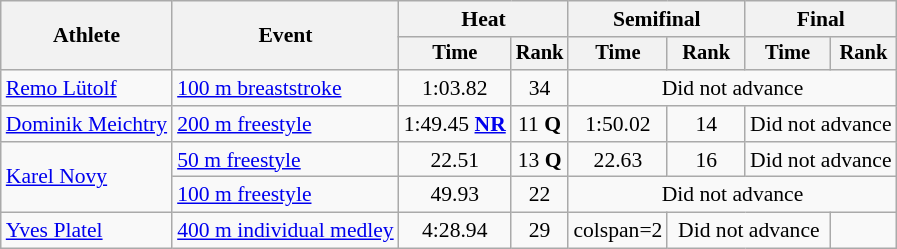<table class=wikitable style="font-size:90%">
<tr>
<th rowspan="2">Athlete</th>
<th rowspan="2">Event</th>
<th colspan="2">Heat</th>
<th colspan="2">Semifinal</th>
<th colspan="2">Final</th>
</tr>
<tr style="font-size:95%">
<th>Time</th>
<th>Rank</th>
<th>Time</th>
<th>Rank</th>
<th>Time</th>
<th>Rank</th>
</tr>
<tr align=center>
<td align=left><a href='#'>Remo Lütolf</a></td>
<td align=left><a href='#'>100 m breaststroke</a></td>
<td>1:03.82</td>
<td>34</td>
<td colspan=4>Did not advance</td>
</tr>
<tr align=center>
<td align=left><a href='#'>Dominik Meichtry</a></td>
<td align=left><a href='#'>200 m freestyle</a></td>
<td>1:49.45 <strong><a href='#'>NR</a></strong></td>
<td>11 <strong>Q</strong></td>
<td>1:50.02</td>
<td>14</td>
<td colspan=2>Did not advance</td>
</tr>
<tr align=center>
<td align=left rowspan=2><a href='#'>Karel Novy</a></td>
<td align=left><a href='#'>50 m freestyle</a></td>
<td>22.51</td>
<td>13 <strong>Q</strong></td>
<td>22.63</td>
<td>16</td>
<td colspan=2>Did not advance</td>
</tr>
<tr align=center>
<td align=left><a href='#'>100 m freestyle</a></td>
<td>49.93</td>
<td>22</td>
<td colspan=4>Did not advance</td>
</tr>
<tr align=center>
<td align=left><a href='#'>Yves Platel</a></td>
<td align=left><a href='#'>400 m individual medley</a></td>
<td>4:28.94</td>
<td>29</td>
<td>colspan=2 </td>
<td colspan=2>Did not advance</td>
</tr>
</table>
